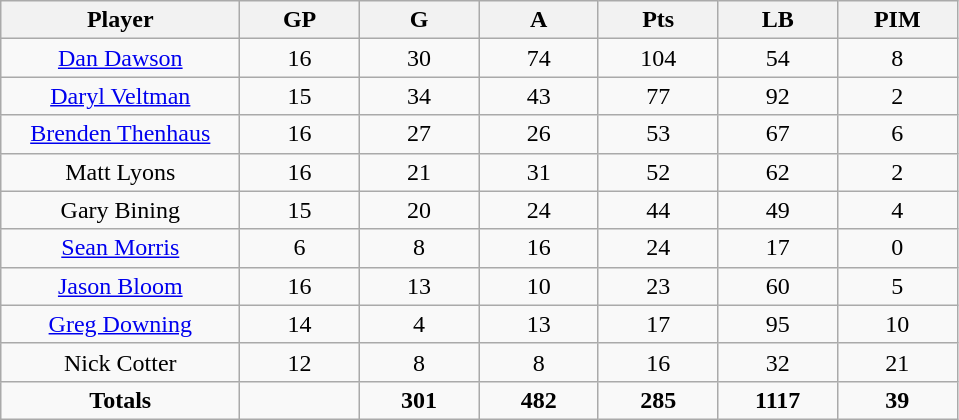<table class="wikitable sortable">
<tr align=center>
<th width="20%">Player</th>
<th width="10%">GP</th>
<th width="10%">G</th>
<th width="10%">A</th>
<th width="10%">Pts</th>
<th width="10%">LB</th>
<th width="10%">PIM</th>
</tr>
<tr align=center>
<td><a href='#'>Dan Dawson</a></td>
<td>16</td>
<td>30</td>
<td>74</td>
<td>104</td>
<td>54</td>
<td>8</td>
</tr>
<tr align=center>
<td><a href='#'>Daryl Veltman</a></td>
<td>15</td>
<td>34</td>
<td>43</td>
<td>77</td>
<td>92</td>
<td>2</td>
</tr>
<tr align=center>
<td><a href='#'>Brenden Thenhaus</a></td>
<td>16</td>
<td>27</td>
<td>26</td>
<td>53</td>
<td>67</td>
<td>6</td>
</tr>
<tr align=center>
<td>Matt Lyons</td>
<td>16</td>
<td>21</td>
<td>31</td>
<td>52</td>
<td>62</td>
<td>2</td>
</tr>
<tr align=center>
<td>Gary Bining</td>
<td>15</td>
<td>20</td>
<td>24</td>
<td>44</td>
<td>49</td>
<td>4</td>
</tr>
<tr align=center>
<td><a href='#'>Sean Morris</a></td>
<td>6</td>
<td>8</td>
<td>16</td>
<td>24</td>
<td>17</td>
<td>0</td>
</tr>
<tr align=center>
<td><a href='#'>Jason Bloom</a></td>
<td>16</td>
<td>13</td>
<td>10</td>
<td>23</td>
<td>60</td>
<td>5</td>
</tr>
<tr align=center>
<td><a href='#'>Greg Downing</a></td>
<td>14</td>
<td>4</td>
<td>13</td>
<td>17</td>
<td>95</td>
<td>10</td>
</tr>
<tr align=center>
<td>Nick Cotter</td>
<td>12</td>
<td>8</td>
<td>8</td>
<td>16</td>
<td>32</td>
<td>21</td>
</tr>
<tr align=center>
<td><strong>Totals</strong></td>
<td></td>
<td><strong>301</strong></td>
<td><strong>482</strong></td>
<td><strong>285</strong></td>
<td><strong>1117</strong></td>
<td><strong>39</strong></td>
</tr>
</table>
